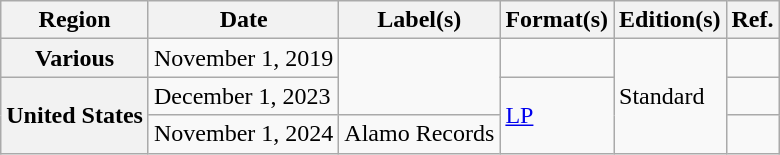<table class="wikitable plainrowheaders">
<tr>
<th scope="col">Region</th>
<th scope="col">Date</th>
<th scope="col">Label(s)</th>
<th scope="col">Format(s)</th>
<th scope="col">Edition(s)</th>
<th scope="col">Ref.</th>
</tr>
<tr>
<th scope="row">Various</th>
<td>November 1, 2019</td>
<td rowspan="2"></td>
<td></td>
<td rowspan="3">Standard</td>
<td style="text-align: center"></td>
</tr>
<tr>
<th scope="row" rowspan="2">United States</th>
<td>December 1, 2023</td>
<td rowspan="2"><a href='#'>LP</a></td>
<td style="text-align: center"></td>
</tr>
<tr>
<td>November 1, 2024</td>
<td>Alamo Records</td>
<td style="text-align: center"></td>
</tr>
</table>
